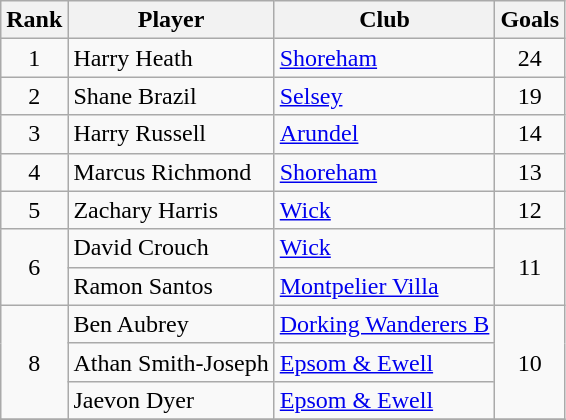<table class="wikitable" style="text-align:center">
<tr>
<th>Rank</th>
<th>Player</th>
<th>Club</th>
<th>Goals</th>
</tr>
<tr>
<td>1</td>
<td align="left">Harry Heath</td>
<td align="left"><a href='#'>Shoreham</a></td>
<td>24</td>
</tr>
<tr>
<td>2</td>
<td align="left">Shane Brazil</td>
<td align="left"><a href='#'>Selsey</a></td>
<td>19</td>
</tr>
<tr>
<td>3</td>
<td align="left">Harry Russell</td>
<td align="left"><a href='#'>Arundel</a></td>
<td>14</td>
</tr>
<tr>
<td>4</td>
<td align="left">Marcus Richmond</td>
<td align="left"><a href='#'>Shoreham</a></td>
<td>13</td>
</tr>
<tr>
<td>5</td>
<td align="left">Zachary Harris</td>
<td align="left"><a href='#'>Wick</a></td>
<td>12</td>
</tr>
<tr>
<td rowspan="2">6</td>
<td align="left">David Crouch</td>
<td align="left"><a href='#'>Wick</a></td>
<td rowspan="2">11</td>
</tr>
<tr>
<td align="left">Ramon Santos</td>
<td align="left"><a href='#'>Montpelier Villa</a></td>
</tr>
<tr>
<td rowspan="3">8</td>
<td align="left">Ben Aubrey</td>
<td align="left"><a href='#'>Dorking Wanderers B</a></td>
<td rowspan="3">10</td>
</tr>
<tr>
<td align="left">Athan Smith-Joseph</td>
<td align="left"><a href='#'>Epsom & Ewell</a></td>
</tr>
<tr>
<td align="left">Jaevon Dyer</td>
<td align="left"><a href='#'>Epsom & Ewell</a></td>
</tr>
<tr>
</tr>
</table>
